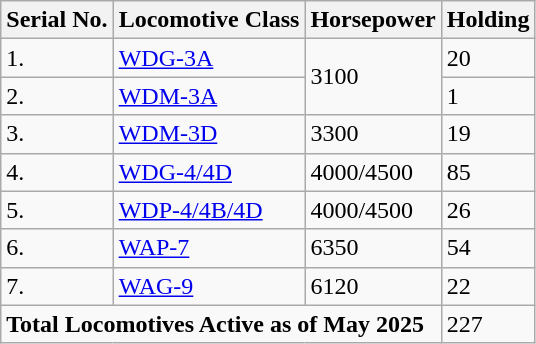<table class="wikitable">
<tr>
<th>Serial No.</th>
<th>Locomotive Class</th>
<th>Horsepower</th>
<th>Holding</th>
</tr>
<tr>
<td>1.</td>
<td><a href='#'>WDG-3A</a></td>
<td rowspan="2">3100</td>
<td>20</td>
</tr>
<tr>
<td>2.</td>
<td><a href='#'>WDM-3A</a></td>
<td>1</td>
</tr>
<tr>
<td>3.</td>
<td><a href='#'>WDM-3D</a></td>
<td>3300</td>
<td>19</td>
</tr>
<tr>
<td>4.</td>
<td><a href='#'>WDG-4/4D</a></td>
<td>4000/4500</td>
<td>85</td>
</tr>
<tr>
<td>5.</td>
<td><a href='#'>WDP-4/4B/4D</a></td>
<td>4000/4500</td>
<td>26</td>
</tr>
<tr>
<td>6.</td>
<td><a href='#'>WAP-7</a></td>
<td>6350</td>
<td>54</td>
</tr>
<tr>
<td>7.</td>
<td><a href='#'>WAG-9</a></td>
<td>6120</td>
<td>22</td>
</tr>
<tr>
<td colspan="3"><strong>Total Locomotives Active as of May 2025</strong></td>
<td>227</td>
</tr>
</table>
